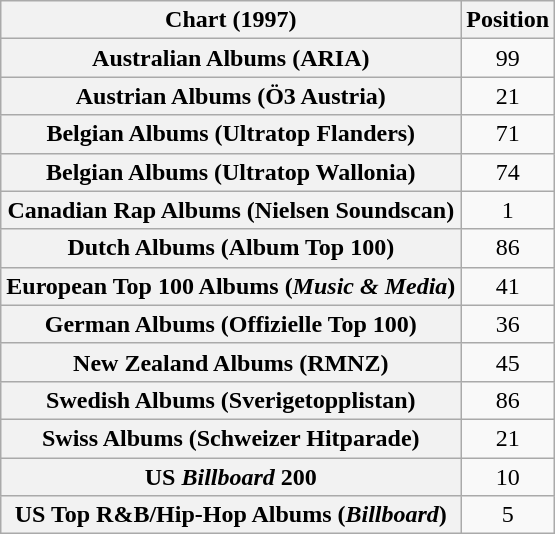<table class="wikitable sortable plainrowheaders" style="text-align:center;">
<tr>
<th scope="column">Chart (1997)</th>
<th scope="column">Position</th>
</tr>
<tr>
<th scope="row">Australian Albums (ARIA)</th>
<td>99</td>
</tr>
<tr>
<th scope="row">Austrian Albums (Ö3 Austria)</th>
<td>21</td>
</tr>
<tr>
<th scope="row">Belgian Albums (Ultratop Flanders)</th>
<td>71</td>
</tr>
<tr>
<th scope="row">Belgian Albums (Ultratop Wallonia)</th>
<td>74</td>
</tr>
<tr>
<th scope="row">Canadian Rap Albums (Nielsen Soundscan)</th>
<td>1</td>
</tr>
<tr>
<th scope="row">Dutch Albums (Album Top 100)</th>
<td>86</td>
</tr>
<tr>
<th scope="row">European Top 100 Albums (<em>Music & Media</em>)</th>
<td>41</td>
</tr>
<tr>
<th scope="row">German Albums (Offizielle Top 100)</th>
<td>36</td>
</tr>
<tr>
<th scope="row">New Zealand Albums (RMNZ)</th>
<td>45</td>
</tr>
<tr>
<th scope="row">Swedish Albums (Sverigetopplistan)</th>
<td>86</td>
</tr>
<tr>
<th scope="row">Swiss Albums (Schweizer Hitparade)</th>
<td>21</td>
</tr>
<tr>
<th scope="row">US <em>Billboard</em> 200</th>
<td>10</td>
</tr>
<tr>
<th scope="row">US Top R&B/Hip-Hop Albums (<em>Billboard</em>)</th>
<td>5</td>
</tr>
</table>
